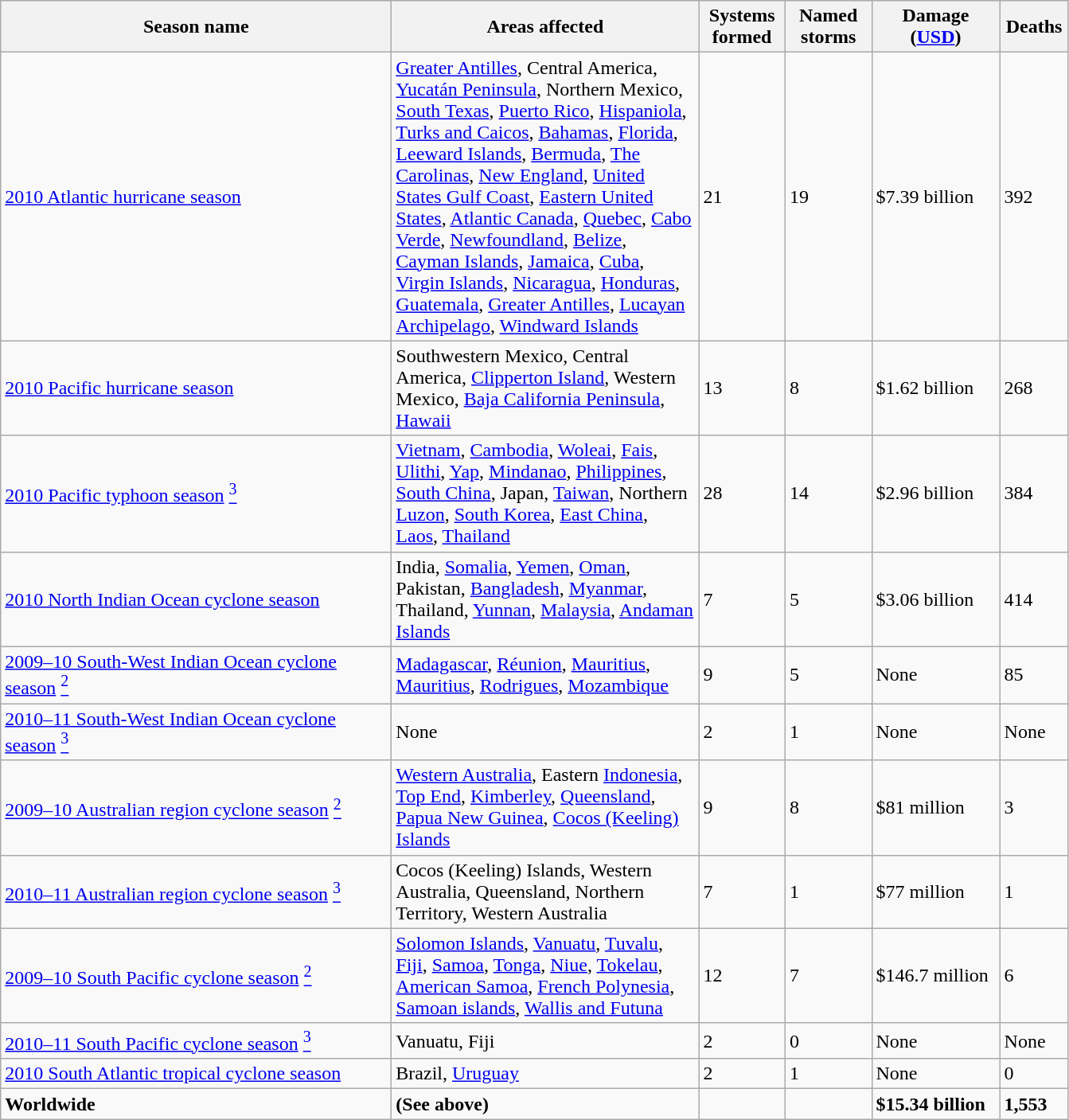<table class="wikitable sortable">
<tr>
<th width="320"><strong>Season name</strong></th>
<th width="250"><strong>Areas affected</strong></th>
<th width="65"><strong>Systems formed</strong></th>
<th width="65"><strong>Named storms</strong></th>
<th width="100"><strong>Damage (<a href='#'>USD</a>)</strong></th>
<th width="50"><strong>Deaths</strong></th>
</tr>
<tr>
<td><a href='#'>2010 Atlantic hurricane season</a></td>
<td><a href='#'>Greater Antilles</a>, Central America, <a href='#'>Yucatán Peninsula</a>, Northern Mexico, <a href='#'>South Texas</a>, <a href='#'>Puerto Rico</a>, <a href='#'>Hispaniola</a>, <a href='#'>Turks and Caicos</a>, <a href='#'>Bahamas</a>, <a href='#'>Florida</a>, <a href='#'>Leeward Islands</a>, <a href='#'>Bermuda</a>, <a href='#'>The Carolinas</a>, <a href='#'>New England</a>, <a href='#'>United States Gulf Coast</a>, <a href='#'>Eastern United States</a>, <a href='#'>Atlantic Canada</a>, <a href='#'>Quebec</a>, <a href='#'>Cabo Verde</a>, <a href='#'>Newfoundland</a>, <a href='#'>Belize</a>, <a href='#'>Cayman Islands</a>, <a href='#'>Jamaica</a>, <a href='#'>Cuba</a>, <a href='#'>Virgin Islands</a>, <a href='#'>Nicaragua</a>, <a href='#'>Honduras</a>, <a href='#'>Guatemala</a>, <a href='#'>Greater Antilles</a>, <a href='#'>Lucayan Archipelago</a>, <a href='#'>Windward Islands</a></td>
<td>21</td>
<td>19</td>
<td>$7.39 billion</td>
<td>392</td>
</tr>
<tr>
<td><a href='#'>2010 Pacific hurricane season</a></td>
<td>Southwestern Mexico, Central America, <a href='#'>Clipperton Island</a>, Western Mexico, <a href='#'>Baja California Peninsula</a>, <a href='#'>Hawaii</a></td>
<td>13</td>
<td>8</td>
<td>$1.62 billion</td>
<td>268</td>
</tr>
<tr>
<td><a href='#'>2010 Pacific typhoon season</a> <a href='#'><sup>3</sup></a></td>
<td><a href='#'>Vietnam</a>, <a href='#'>Cambodia</a>, <a href='#'>Woleai</a>, <a href='#'>Fais</a>, <a href='#'>Ulithi</a>, <a href='#'>Yap</a>, <a href='#'>Mindanao</a>, <a href='#'>Philippines</a>, <a href='#'>South China</a>, Japan, <a href='#'>Taiwan</a>, Northern <a href='#'>Luzon</a>, <a href='#'>South Korea</a>, <a href='#'>East China</a>, <a href='#'>Laos</a>, <a href='#'>Thailand</a></td>
<td>28</td>
<td>14</td>
<td>$2.96 billion</td>
<td>384</td>
</tr>
<tr>
<td><a href='#'>2010 North Indian Ocean cyclone season</a></td>
<td>India, <a href='#'>Somalia</a>, <a href='#'>Yemen</a>, <a href='#'>Oman</a>, Pakistan, <a href='#'>Bangladesh</a>, <a href='#'>Myanmar</a>, Thailand, <a href='#'>Yunnan</a>, <a href='#'>Malaysia</a>, <a href='#'>Andaman Islands</a></td>
<td>7</td>
<td>5</td>
<td>$3.06 billion </td>
<td>414</td>
</tr>
<tr>
<td><a href='#'>2009–10 South-West Indian Ocean cyclone season</a> <a href='#'><sup>2</sup></a></td>
<td><a href='#'>Madagascar</a>, <a href='#'>Réunion</a>, <a href='#'>Mauritius</a>, <a href='#'>Mauritius</a>, <a href='#'>Rodrigues</a>, <a href='#'>Mozambique</a></td>
<td>9</td>
<td>5</td>
<td>None</td>
<td>85</td>
</tr>
<tr>
<td><a href='#'>2010–11 South-West Indian Ocean cyclone season</a> <a href='#'><sup>3</sup></a></td>
<td>None</td>
<td>2</td>
<td>1</td>
<td>None</td>
<td>None</td>
</tr>
<tr>
<td><a href='#'>2009–10 Australian region cyclone season</a> <a href='#'><sup>2</sup></a></td>
<td><a href='#'>Western Australia</a>, Eastern <a href='#'>Indonesia</a>, <a href='#'>Top End</a>, <a href='#'>Kimberley</a>, <a href='#'>Queensland</a>, <a href='#'>Papua New Guinea</a>, <a href='#'>Cocos (Keeling) Islands</a></td>
<td>9</td>
<td>8</td>
<td>$81 million</td>
<td>3</td>
</tr>
<tr>
<td><a href='#'>2010–11 Australian region cyclone season</a> <a href='#'><sup>3</sup></a></td>
<td>Cocos (Keeling) Islands, Western Australia, Queensland, Northern Territory, Western Australia</td>
<td>7</td>
<td>1</td>
<td>$77 million</td>
<td>1</td>
</tr>
<tr>
<td><a href='#'>2009–10 South Pacific cyclone season</a> <a href='#'><sup>2</sup></a></td>
<td><a href='#'>Solomon Islands</a>, <a href='#'>Vanuatu</a>, <a href='#'>Tuvalu</a>, <a href='#'>Fiji</a>, <a href='#'>Samoa</a>, <a href='#'>Tonga</a>, <a href='#'>Niue</a>, <a href='#'>Tokelau</a>, <a href='#'>American Samoa</a>, <a href='#'>French Polynesia</a>, <a href='#'>Samoan islands</a>, <a href='#'>Wallis and Futuna</a></td>
<td>12</td>
<td>7</td>
<td>$146.7 million</td>
<td>6</td>
</tr>
<tr>
<td><a href='#'>2010–11 South Pacific cyclone season</a> <a href='#'><sup>3</sup></a></td>
<td>Vanuatu, Fiji</td>
<td>2</td>
<td>0</td>
<td>None</td>
<td>None</td>
</tr>
<tr>
<td><a href='#'>2010 South Atlantic tropical cyclone season</a></td>
<td>Brazil, <a href='#'>Uruguay</a></td>
<td>2</td>
<td>1</td>
<td>None</td>
<td>0</td>
</tr>
<tr>
<td><strong>Worldwide</strong></td>
<td><strong>(See above)</strong></td>
<td><strong></strong></td>
<td><strong></strong></td>
<td><strong>$15.34 billion</strong> </td>
<td><strong>1,553</strong></td>
</tr>
</table>
